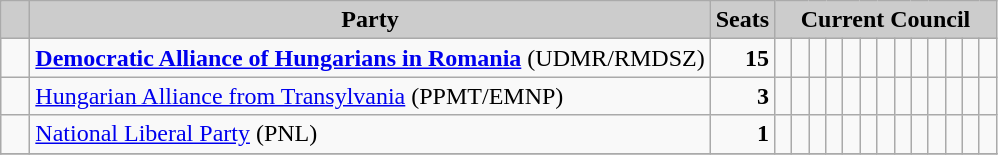<table class="wikitable">
<tr>
<th style="background:#ccc">   </th>
<th style="background:#ccc">Party</th>
<th style="background:#ccc">Seats</th>
<th style="background:#ccc" colspan="15">Current Council</th>
</tr>
<tr>
<td>  </td>
<td><strong><a href='#'>Democratic Alliance of Hungarians in Romania</a></strong> (UDMR/RMDSZ)</td>
<td style="text-align: right"><strong>15</strong></td>
<td>  </td>
<td>  </td>
<td>  </td>
<td>  </td>
<td>  </td>
<td>  </td>
<td>  </td>
<td>  </td>
<td>  </td>
<td>  </td>
<td>  </td>
<td>  </td>
<td>  </td>
</tr>
<tr>
<td>  </td>
<td><a href='#'>Hungarian Alliance from Transylvania</a> (PPMT/EMNP)</td>
<td style="text-align: right"><strong>3</strong></td>
<td>  </td>
<td>  </td>
<td>  </td>
<td> </td>
<td> </td>
<td> </td>
<td> </td>
<td> </td>
<td> </td>
<td> </td>
<td> </td>
<td> </td>
<td> </td>
</tr>
<tr>
<td>  </td>
<td><a href='#'>National Liberal Party</a> (PNL)</td>
<td style="text-align: right"><strong>1</strong></td>
<td>  </td>
<td> </td>
<td> </td>
<td> </td>
<td> </td>
<td> </td>
<td> </td>
<td> </td>
<td> </td>
<td> </td>
<td> </td>
<td> </td>
<td> </td>
</tr>
<tr>
</tr>
</table>
